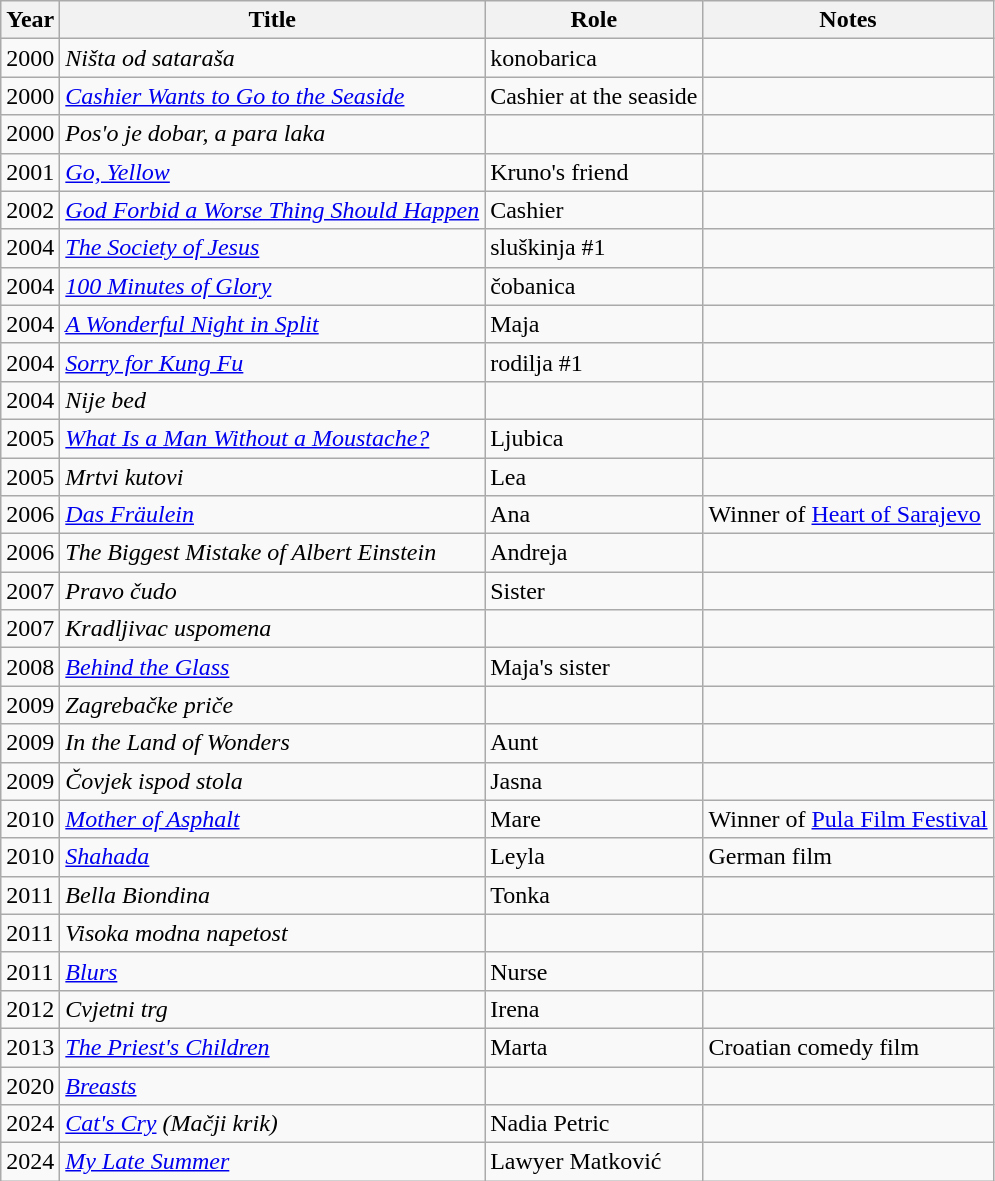<table class="wikitable sortable">
<tr>
<th>Year</th>
<th>Title</th>
<th>Role</th>
<th class="unsortable">Notes</th>
</tr>
<tr>
<td>2000</td>
<td><em>Ništa od sataraša</em></td>
<td>konobarica</td>
<td></td>
</tr>
<tr>
<td>2000</td>
<td><em><a href='#'>Cashier Wants to Go to the Seaside</a></em></td>
<td>Cashier at the seaside</td>
<td></td>
</tr>
<tr>
<td>2000</td>
<td><em>Pos'o je dobar, a para laka</em></td>
<td></td>
<td></td>
</tr>
<tr>
<td>2001</td>
<td><em><a href='#'>Go, Yellow</a></em></td>
<td>Kruno's friend</td>
<td></td>
</tr>
<tr>
<td>2002</td>
<td><em><a href='#'>God Forbid a Worse Thing Should Happen</a></em></td>
<td>Cashier</td>
<td></td>
</tr>
<tr>
<td>2004</td>
<td><em><a href='#'>The Society of Jesus</a></em></td>
<td>sluškinja #1</td>
<td></td>
</tr>
<tr>
<td>2004</td>
<td><em><a href='#'>100 Minutes of Glory</a></em></td>
<td>čobanica</td>
<td></td>
</tr>
<tr>
<td>2004</td>
<td><em><a href='#'>A Wonderful Night in Split</a></em></td>
<td>Maja</td>
<td></td>
</tr>
<tr>
<td>2004</td>
<td><em><a href='#'>Sorry for Kung Fu</a></em></td>
<td>rodilja #1</td>
<td></td>
</tr>
<tr>
<td>2004</td>
<td><em>Nije bed</em></td>
<td></td>
<td></td>
</tr>
<tr>
<td>2005</td>
<td><em><a href='#'>What Is a Man Without a Moustache?</a></em></td>
<td>Ljubica</td>
<td></td>
</tr>
<tr>
<td>2005</td>
<td><em>Mrtvi kutovi</em></td>
<td>Lea</td>
<td></td>
</tr>
<tr>
<td>2006</td>
<td><em><a href='#'>Das Fräulein</a></em></td>
<td>Ana</td>
<td>Winner of <a href='#'>Heart of Sarajevo</a></td>
</tr>
<tr>
<td>2006</td>
<td><em>The Biggest Mistake of Albert Einstein</em></td>
<td>Andreja</td>
<td></td>
</tr>
<tr>
<td>2007</td>
<td><em>Pravo čudo</em></td>
<td>Sister</td>
<td></td>
</tr>
<tr>
<td>2007</td>
<td><em>Kradljivac uspomena</em></td>
<td></td>
<td></td>
</tr>
<tr>
<td>2008</td>
<td><em><a href='#'>Behind the Glass</a></em></td>
<td>Maja's sister</td>
<td></td>
</tr>
<tr>
<td>2009</td>
<td><em>Zagrebačke priče</em></td>
<td></td>
<td></td>
</tr>
<tr>
<td>2009</td>
<td><em>In the Land of Wonders</em></td>
<td>Aunt</td>
<td></td>
</tr>
<tr>
<td>2009</td>
<td><em>Čovjek ispod stola</em></td>
<td>Jasna</td>
<td></td>
</tr>
<tr>
<td>2010</td>
<td><em><a href='#'>Mother of Asphalt</a></em></td>
<td>Mare</td>
<td>Winner of <a href='#'>Pula Film Festival</a></td>
</tr>
<tr>
<td>2010</td>
<td><em><a href='#'>Shahada</a></em></td>
<td>Leyla</td>
<td>German film</td>
</tr>
<tr>
<td>2011</td>
<td><em>Bella Biondina</em></td>
<td>Tonka</td>
<td></td>
</tr>
<tr>
<td>2011</td>
<td><em>Visoka modna napetost</em></td>
<td></td>
<td></td>
</tr>
<tr>
<td>2011</td>
<td><em><a href='#'>Blurs</a></em></td>
<td>Nurse</td>
<td></td>
</tr>
<tr>
<td>2012</td>
<td><em>Cvjetni trg</em></td>
<td>Irena</td>
<td></td>
</tr>
<tr>
<td>2013</td>
<td><em><a href='#'>The Priest's Children</a></em></td>
<td>Marta</td>
<td>Croatian comedy film</td>
</tr>
<tr>
<td>2020</td>
<td><em><a href='#'>Breasts</a></em></td>
<td></td>
<td></td>
</tr>
<tr>
<td>2024</td>
<td><em><a href='#'>Cat's Cry</a> (Mačji krik)</em></td>
<td>Nadia Petric</td>
<td></td>
</tr>
<tr>
<td>2024</td>
<td><em><a href='#'>My Late Summer</a></em></td>
<td>Lawyer Matković</td>
<td></td>
</tr>
</table>
